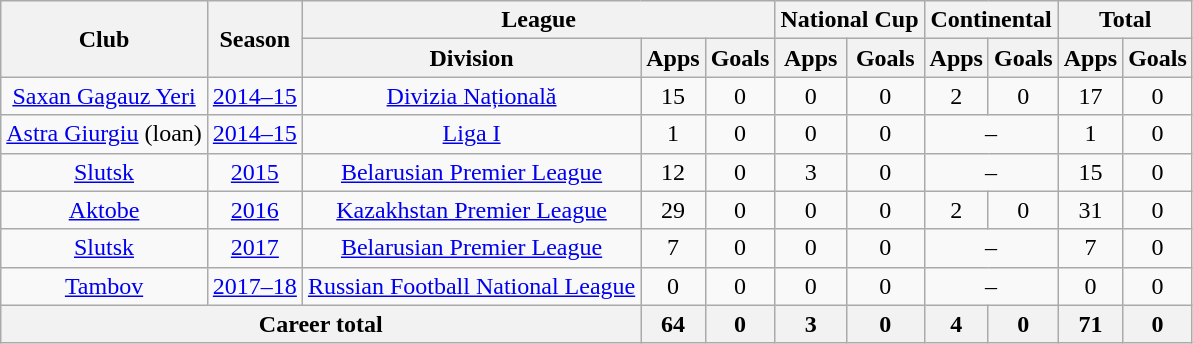<table class="wikitable" style="text-align: center;">
<tr>
<th rowspan="2">Club</th>
<th rowspan="2">Season</th>
<th colspan="3">League</th>
<th colspan="2">National Cup</th>
<th colspan="2">Continental</th>
<th colspan="2">Total</th>
</tr>
<tr>
<th>Division</th>
<th>Apps</th>
<th>Goals</th>
<th>Apps</th>
<th>Goals</th>
<th>Apps</th>
<th>Goals</th>
<th>Apps</th>
<th>Goals</th>
</tr>
<tr>
<td valign="center"><a href='#'>Saxan Gagauz Yeri</a></td>
<td><a href='#'>2014–15</a></td>
<td><a href='#'>Divizia Națională</a></td>
<td>15</td>
<td>0</td>
<td>0</td>
<td>0</td>
<td>2</td>
<td>0</td>
<td>17</td>
<td>0</td>
</tr>
<tr>
<td valign="center"><a href='#'>Astra Giurgiu</a> (loan)</td>
<td><a href='#'>2014–15</a></td>
<td><a href='#'>Liga I</a></td>
<td>1</td>
<td>0</td>
<td>0</td>
<td>0</td>
<td colspan="2">–</td>
<td>1</td>
<td>0</td>
</tr>
<tr>
<td valign="center"><a href='#'>Slutsk</a></td>
<td><a href='#'>2015</a></td>
<td><a href='#'>Belarusian Premier League</a></td>
<td>12</td>
<td>0</td>
<td>3</td>
<td>0</td>
<td colspan="2">–</td>
<td>15</td>
<td>0</td>
</tr>
<tr>
<td valign="center"><a href='#'>Aktobe</a></td>
<td><a href='#'>2016</a></td>
<td><a href='#'>Kazakhstan Premier League</a></td>
<td>29</td>
<td>0</td>
<td>0</td>
<td>0</td>
<td>2</td>
<td>0</td>
<td>31</td>
<td>0</td>
</tr>
<tr>
<td valign="center"><a href='#'>Slutsk</a></td>
<td><a href='#'>2017</a></td>
<td><a href='#'>Belarusian Premier League</a></td>
<td>7</td>
<td>0</td>
<td>0</td>
<td>0</td>
<td colspan="2">–</td>
<td>7</td>
<td>0</td>
</tr>
<tr>
<td valign="center"><a href='#'>Tambov</a></td>
<td><a href='#'>2017–18</a></td>
<td><a href='#'>Russian Football National League</a></td>
<td>0</td>
<td>0</td>
<td>0</td>
<td>0</td>
<td colspan="2">–</td>
<td>0</td>
<td>0</td>
</tr>
<tr>
<th colspan="3">Career total</th>
<th>64</th>
<th>0</th>
<th>3</th>
<th>0</th>
<th>4</th>
<th>0</th>
<th>71</th>
<th>0</th>
</tr>
</table>
